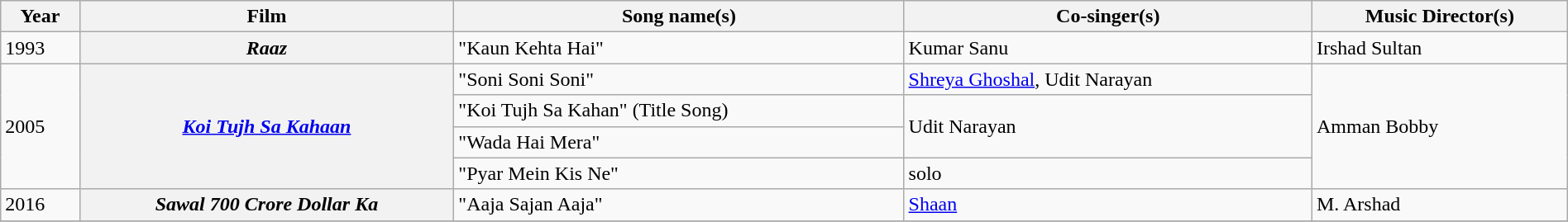<table class="wikitable sortable" style="width:100%;">
<tr>
<th>Year</th>
<th>Film</th>
<th>Song name(s)</th>
<th>Co-singer(s)</th>
<th>Music Director(s)</th>
</tr>
<tr>
<td>1993</td>
<th><em>Raaz</em></th>
<td>"Kaun Kehta Hai"</td>
<td>Kumar Sanu</td>
<td>Irshad Sultan</td>
</tr>
<tr>
<td rowspan="4">2005</td>
<th rowspan="4"><em><a href='#'>Koi Tujh Sa Kahaan</a></em></th>
<td>"Soni Soni Soni"</td>
<td><a href='#'>Shreya Ghoshal</a>, Udit Narayan</td>
<td rowspan="4">Amman Bobby</td>
</tr>
<tr>
<td>"Koi Tujh Sa Kahan" (Title Song)</td>
<td rowspan="2">Udit Narayan</td>
</tr>
<tr>
<td>"Wada Hai Mera"</td>
</tr>
<tr>
<td>"Pyar Mein Kis Ne"</td>
<td>solo</td>
</tr>
<tr>
<td>2016</td>
<th><em>Sawal 700 Crore Dollar Ka</em></th>
<td>"Aaja Sajan Aaja"</td>
<td><a href='#'>Shaan</a></td>
<td>M. Arshad</td>
</tr>
<tr>
</tr>
</table>
